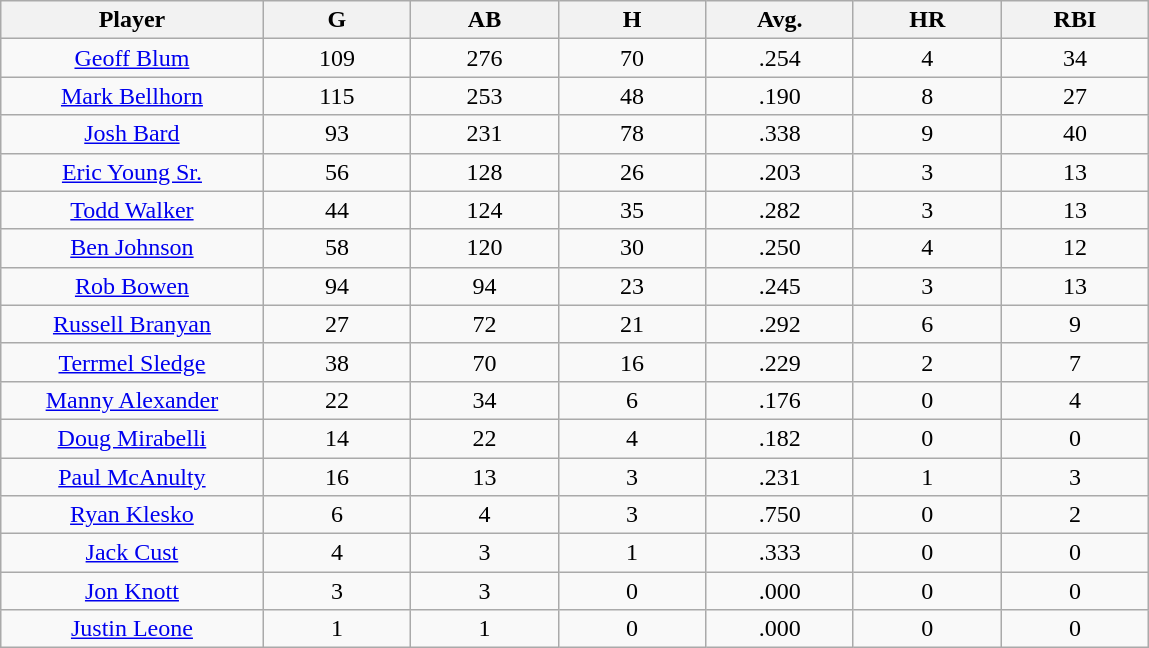<table class="wikitable sortable">
<tr>
<th bgcolor="#DDDDFF" width="16%">Player</th>
<th bgcolor="#DDDDFF" width="9%">G</th>
<th bgcolor="#DDDDFF" width="9%">AB</th>
<th bgcolor="#DDDDFF" width="9%">H</th>
<th bgcolor="#DDDDFF" width="9%">Avg.</th>
<th bgcolor="#DDDDFF" width="9%">HR</th>
<th bgcolor="#DDDDFF" width="9%">RBI</th>
</tr>
<tr align="center">
<td><a href='#'>Geoff Blum</a></td>
<td>109</td>
<td>276</td>
<td>70</td>
<td>.254</td>
<td>4</td>
<td>34</td>
</tr>
<tr align=center>
<td><a href='#'>Mark Bellhorn</a></td>
<td>115</td>
<td>253</td>
<td>48</td>
<td>.190</td>
<td>8</td>
<td>27</td>
</tr>
<tr align=center>
<td><a href='#'>Josh Bard</a></td>
<td>93</td>
<td>231</td>
<td>78</td>
<td>.338</td>
<td>9</td>
<td>40</td>
</tr>
<tr align=center>
<td><a href='#'>Eric Young Sr.</a></td>
<td>56</td>
<td>128</td>
<td>26</td>
<td>.203</td>
<td>3</td>
<td>13</td>
</tr>
<tr align=center>
<td><a href='#'>Todd Walker</a></td>
<td>44</td>
<td>124</td>
<td>35</td>
<td>.282</td>
<td>3</td>
<td>13</td>
</tr>
<tr align=center>
<td><a href='#'>Ben Johnson</a></td>
<td>58</td>
<td>120</td>
<td>30</td>
<td>.250</td>
<td>4</td>
<td>12</td>
</tr>
<tr align=center>
<td><a href='#'>Rob Bowen</a></td>
<td>94</td>
<td>94</td>
<td>23</td>
<td>.245</td>
<td>3</td>
<td>13</td>
</tr>
<tr align=center>
<td><a href='#'>Russell Branyan</a></td>
<td>27</td>
<td>72</td>
<td>21</td>
<td>.292</td>
<td>6</td>
<td>9</td>
</tr>
<tr align=center>
<td><a href='#'>Terrmel Sledge</a></td>
<td>38</td>
<td>70</td>
<td>16</td>
<td>.229</td>
<td>2</td>
<td>7</td>
</tr>
<tr align=center>
<td><a href='#'>Manny Alexander</a></td>
<td>22</td>
<td>34</td>
<td>6</td>
<td>.176</td>
<td>0</td>
<td>4</td>
</tr>
<tr align=center>
<td><a href='#'>Doug Mirabelli</a></td>
<td>14</td>
<td>22</td>
<td>4</td>
<td>.182</td>
<td>0</td>
<td>0</td>
</tr>
<tr align=center>
<td><a href='#'>Paul McAnulty</a></td>
<td>16</td>
<td>13</td>
<td>3</td>
<td>.231</td>
<td>1</td>
<td>3</td>
</tr>
<tr align=center>
<td><a href='#'>Ryan Klesko</a></td>
<td>6</td>
<td>4</td>
<td>3</td>
<td>.750</td>
<td>0</td>
<td>2</td>
</tr>
<tr align=center>
<td><a href='#'>Jack Cust</a></td>
<td>4</td>
<td>3</td>
<td>1</td>
<td>.333</td>
<td>0</td>
<td>0</td>
</tr>
<tr align=center>
<td><a href='#'>Jon Knott</a></td>
<td>3</td>
<td>3</td>
<td>0</td>
<td>.000</td>
<td>0</td>
<td>0</td>
</tr>
<tr align=center>
<td><a href='#'>Justin Leone</a></td>
<td>1</td>
<td>1</td>
<td>0</td>
<td>.000</td>
<td>0</td>
<td>0</td>
</tr>
</table>
